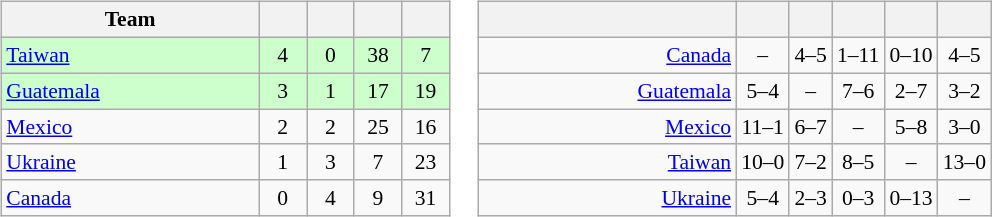<table>
<tr>
<td><br><table class="wikitable" style="text-align: center; font-size: 90%;">
<tr>
<th width=165>Team</th>
<th width=25></th>
<th width=25></th>
<th width=25></th>
<th width=25></th>
</tr>
<tr bgcolor="#ccffcc">
<td align="left"> <a href='#'>Taiwan</a></td>
<td>4</td>
<td>0</td>
<td>38</td>
<td>7</td>
</tr>
<tr bgcolor="#ccffcc">
<td align="left"> <a href='#'>Guatemala</a></td>
<td>3</td>
<td>1</td>
<td>17</td>
<td>19</td>
</tr>
<tr>
<td align="left"> <a href='#'>Mexico</a></td>
<td>2</td>
<td>2</td>
<td>25</td>
<td>16</td>
</tr>
<tr>
<td align="left"> <a href='#'>Ukraine</a></td>
<td>1</td>
<td>3</td>
<td>7</td>
<td>23</td>
</tr>
<tr>
<td align="left"> <a href='#'>Canada</a></td>
<td>0</td>
<td>4</td>
<td>9</td>
<td>31</td>
</tr>
</table>
</td>
<td><br><table class="wikitable" style="text-align:center; font-size:90%;">
<tr>
<th width=165> </th>
<th></th>
<th></th>
<th></th>
<th></th>
<th></th>
</tr>
<tr>
<td style="text-align:right;"><a href='#'>Canada</a> </td>
<td>–</td>
<td>4–5</td>
<td>1–11</td>
<td>0–10</td>
<td>4–5</td>
</tr>
<tr>
<td style="text-align:right;"><a href='#'>Guatemala</a> </td>
<td>5–4</td>
<td>–</td>
<td>7–6</td>
<td>2–7</td>
<td>3–2</td>
</tr>
<tr>
<td style="text-align:right;"><a href='#'>Mexico</a> </td>
<td>11–1</td>
<td>6–7</td>
<td>–</td>
<td>5–8</td>
<td>3–0</td>
</tr>
<tr>
<td style="text-align:right;"><a href='#'>Taiwan</a> </td>
<td>10–0</td>
<td>7–2</td>
<td>8–5</td>
<td>–</td>
<td>13–0</td>
</tr>
<tr>
<td style="text-align:right;"><a href='#'>Ukraine</a> </td>
<td>5–4</td>
<td>2–3</td>
<td>0–3</td>
<td>0–13</td>
<td>–</td>
</tr>
</table>
</td>
</tr>
</table>
